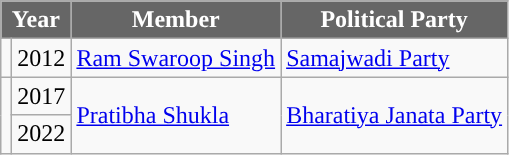<table class="wikitable">
<tr>
<th style="background-color:#666666; color:white" colspan="2">Year</th>
<th style="background-color:#666666; color:white">Member</th>
<th style="background-color:#666666; color:white">Political Party</th>
</tr>
<tr>
<td style="background-color: "></td>
<td>2012</td>
<td><a href='#'>Ram Swaroop Singh</a></td>
<td><a href='#'>Samajwadi Party</a></td>
</tr>
<tr>
<td rowspan="2" style="background-color: "></td>
<td>2017</td>
<td rowspan="2"><a href='#'>Pratibha Shukla</a></td>
<td rowspan="2"><a href='#'>Bharatiya Janata Party</a></td>
</tr>
<tr>
<td>2022</td>
</tr>
</table>
